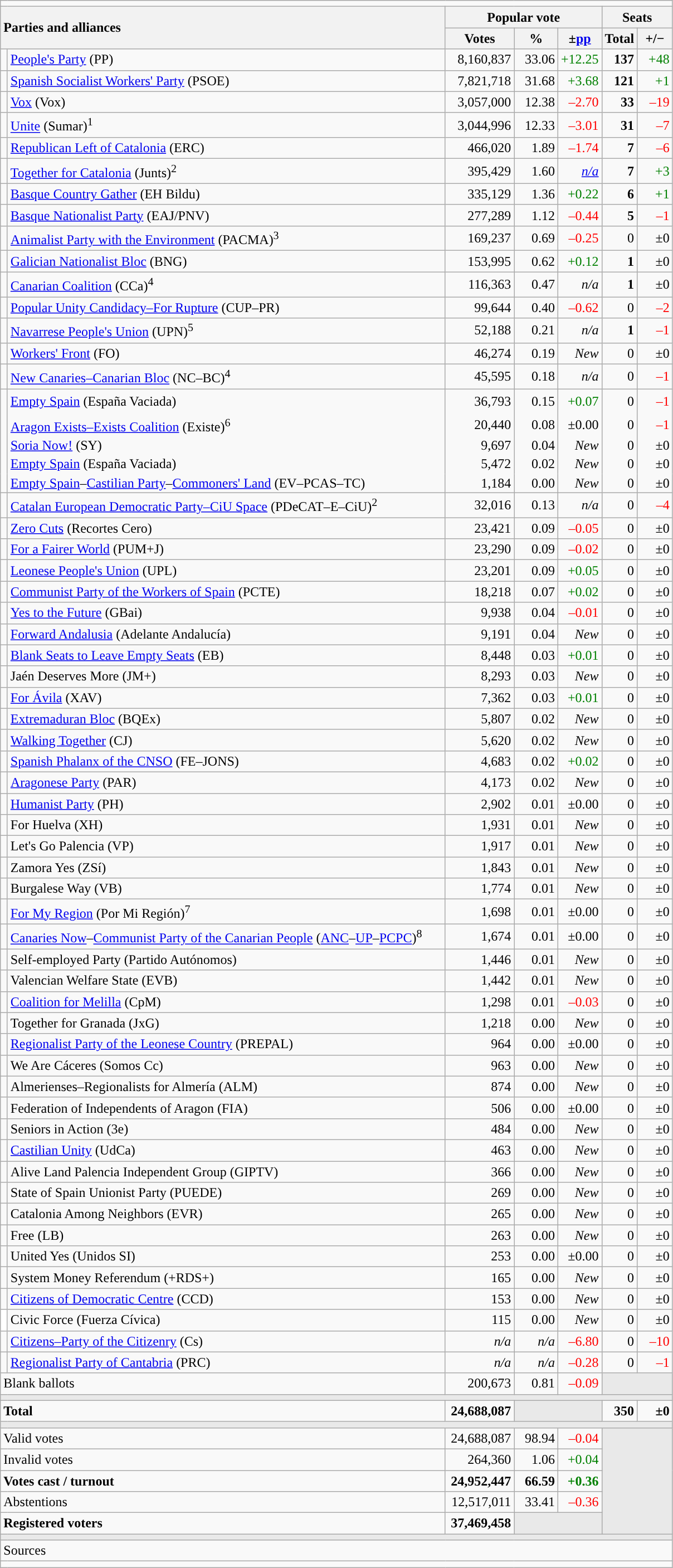<table class="wikitable" style="text-align:right;">
<tr>
<td colspan="7"></td>
</tr>
<tr>
<th style="text-align:left;" rowspan="2" colspan="2" width="525">Parties and alliances</th>
<th colspan="3">Popular vote</th>
<th colspan="2">Seats</th>
</tr>
<tr>
<th width="75">Votes</th>
<th width="45">%</th>
<th width="45">±<a href='#'>pp</a></th>
<th width="35">Total</th>
<th width="35">+/−</th>
</tr>
<tr>
<td width="1" style="color:inherit;background:"></td>
<td align="left"><a href='#'>People's Party</a> (PP)</td>
<td>8,160,837</td>
<td>33.06</td>
<td style="color:green;">+12.25</td>
<td><strong>137</strong></td>
<td style="color:green;">+48</td>
</tr>
<tr>
<td style="color:inherit;background:"></td>
<td align="left"><a href='#'>Spanish Socialist Workers' Party</a> (PSOE)</td>
<td>7,821,718</td>
<td>31.68</td>
<td style="color:green;">+3.68</td>
<td><strong>121</strong></td>
<td style="color:green;">+1</td>
</tr>
<tr>
<td style="color:inherit;background:"></td>
<td align="left"><a href='#'>Vox</a> (Vox)</td>
<td>3,057,000</td>
<td>12.38</td>
<td style="color:red;">–2.70</td>
<td><strong>33</strong></td>
<td style="color:red;">–19</td>
</tr>
<tr>
<td style="color:inherit;background:"></td>
<td align="left"><a href='#'>Unite</a> (Sumar)<sup>1</sup></td>
<td>3,044,996</td>
<td>12.33</td>
<td style="color:red;">–3.01</td>
<td><strong>31</strong></td>
<td style="color:red;">–7</td>
</tr>
<tr>
<td style="color:inherit;background:"></td>
<td align="left"><a href='#'>Republican Left of Catalonia</a> (ERC)</td>
<td>466,020</td>
<td>1.89</td>
<td style="color:red;">–1.74</td>
<td><strong>7</strong></td>
<td style="color:red;">–6</td>
</tr>
<tr>
<td style="color:inherit;background:"></td>
<td align="left"><a href='#'>Together for Catalonia</a> (Junts)<sup>2</sup></td>
<td>395,429</td>
<td>1.60</td>
<td><em><a href='#'>n/a</a></em></td>
<td><strong>7</strong></td>
<td style="color:green;">+3</td>
</tr>
<tr>
<td style="color:inherit;background:"></td>
<td align="left"><a href='#'>Basque Country Gather</a> (EH Bildu)</td>
<td>335,129</td>
<td>1.36</td>
<td style="color:green;">+0.22</td>
<td><strong>6</strong></td>
<td style="color:green;">+1</td>
</tr>
<tr>
<td style="color:inherit;background:"></td>
<td align="left"><a href='#'>Basque Nationalist Party</a> (EAJ/PNV)</td>
<td>277,289</td>
<td>1.12</td>
<td style="color:red;">–0.44</td>
<td><strong>5</strong></td>
<td style="color:red;">–1</td>
</tr>
<tr>
<td style="color:inherit;background:"></td>
<td align="left"><a href='#'>Animalist Party with the Environment</a> (PACMA)<sup>3</sup></td>
<td>169,237</td>
<td>0.69</td>
<td style="color:red;">–0.25</td>
<td>0</td>
<td>±0</td>
</tr>
<tr>
<td style="color:inherit;background:"></td>
<td align="left"><a href='#'>Galician Nationalist Bloc</a> (BNG)</td>
<td>153,995</td>
<td>0.62</td>
<td style="color:green;">+0.12</td>
<td><strong>1</strong></td>
<td>±0</td>
</tr>
<tr>
<td style="color:inherit;background:"></td>
<td align="left"><a href='#'>Canarian Coalition</a> (CCa)<sup>4</sup></td>
<td>116,363</td>
<td>0.47</td>
<td><em>n/a</em></td>
<td><strong>1</strong></td>
<td>±0</td>
</tr>
<tr>
<td style="color:inherit;background:"></td>
<td align="left"><a href='#'>Popular Unity Candidacy–For Rupture</a> (CUP–PR)</td>
<td>99,644</td>
<td>0.40</td>
<td style="color:red;">–0.62</td>
<td>0</td>
<td style="color:red;">–2</td>
</tr>
<tr>
<td style="color:inherit;background:"></td>
<td align="left"><a href='#'>Navarrese People's Union</a> (UPN)<sup>5</sup></td>
<td>52,188</td>
<td>0.21</td>
<td><em>n/a</em></td>
<td><strong>1</strong></td>
<td style="color:red;">–1</td>
</tr>
<tr>
<td style="color:inherit;background:"></td>
<td align="left"><a href='#'>Workers' Front</a> (FO)</td>
<td>46,274</td>
<td>0.19</td>
<td><em>New</em></td>
<td>0</td>
<td>±0</td>
</tr>
<tr>
<td style="color:inherit;background:"></td>
<td align="left"><a href='#'>New Canaries–Canarian Bloc</a> (NC–BC)<sup>4</sup></td>
<td>45,595</td>
<td>0.18</td>
<td><em>n/a</em></td>
<td>0</td>
<td style="color:red;">–1</td>
</tr>
<tr style="line-height:22px;">
<td rowspan="5" style="color:inherit;background:"></td>
<td align="left"><a href='#'>Empty Spain</a> (España Vaciada)</td>
<td>36,793</td>
<td>0.15</td>
<td style="color:green;">+0.07</td>
<td>0</td>
<td style="color:red;">–1</td>
</tr>
<tr style="border-bottom-style:hidden; border-top-style:hidden; line-height:16px;">
<td align="left"><span><a href='#'>Aragon Exists–Exists Coalition</a> (Existe)<sup>6</sup></span></td>
<td>20,440</td>
<td>0.08</td>
<td>±0.00</td>
<td>0</td>
<td style="color:red;">–1</td>
</tr>
<tr style="border-bottom-style:hidden; line-height:16px;">
<td align="left"><span><a href='#'>Soria Now!</a> (SY)</span></td>
<td>9,697</td>
<td>0.04</td>
<td><em>New</em></td>
<td>0</td>
<td>±0</td>
</tr>
<tr style="border-bottom-style:hidden; line-height:16px;">
<td align="left"><span><a href='#'>Empty Spain</a> (España Vaciada)</span></td>
<td>5,472</td>
<td>0.02</td>
<td><em>New</em></td>
<td>0</td>
<td>±0</td>
</tr>
<tr style="line-height:16px;">
<td align="left"><span><a href='#'>Empty Spain</a>–<a href='#'>Castilian Party</a>–<a href='#'>Commoners' Land</a> (EV–PCAS–TC)</span></td>
<td>1,184</td>
<td>0.00</td>
<td><em>New</em></td>
<td>0</td>
<td>±0</td>
</tr>
<tr>
<td style="color:inherit;background:"></td>
<td align="left"><a href='#'>Catalan European Democratic Party–CiU Space</a> (PDeCAT–E–CiU)<sup>2</sup></td>
<td>32,016</td>
<td>0.13</td>
<td><em>n/a</em></td>
<td>0</td>
<td style="color:red;">–4</td>
</tr>
<tr>
<td style="color:inherit;background:"></td>
<td align="left"><a href='#'>Zero Cuts</a> (Recortes Cero)</td>
<td>23,421</td>
<td>0.09</td>
<td style="color:red;">–0.05</td>
<td>0</td>
<td>±0</td>
</tr>
<tr>
<td style="color:inherit;background:"></td>
<td align="left"><a href='#'>For a Fairer World</a> (PUM+J)</td>
<td>23,290</td>
<td>0.09</td>
<td style="color:red;">–0.02</td>
<td>0</td>
<td>±0</td>
</tr>
<tr>
<td style="color:inherit;background:"></td>
<td align="left"><a href='#'>Leonese People's Union</a> (UPL)</td>
<td>23,201</td>
<td>0.09</td>
<td style="color:green;">+0.05</td>
<td>0</td>
<td>±0</td>
</tr>
<tr>
<td style="color:inherit;background:"></td>
<td align="left"><a href='#'>Communist Party of the Workers of Spain</a> (PCTE)</td>
<td>18,218</td>
<td>0.07</td>
<td style="color:green;">+0.02</td>
<td>0</td>
<td>±0</td>
</tr>
<tr>
<td style="color:inherit;background:"></td>
<td align="left"><a href='#'>Yes to the Future</a> (GBai)</td>
<td>9,938</td>
<td>0.04</td>
<td style="color:red;">–0.01</td>
<td>0</td>
<td>±0</td>
</tr>
<tr>
<td style="color:inherit;background:"></td>
<td align="left"><a href='#'>Forward Andalusia</a> (Adelante Andalucía)</td>
<td>9,191</td>
<td>0.04</td>
<td><em>New</em></td>
<td>0</td>
<td>±0</td>
</tr>
<tr>
<td style="color:inherit;background:"></td>
<td align="left"><a href='#'>Blank Seats to Leave Empty Seats</a> (EB)</td>
<td>8,448</td>
<td>0.03</td>
<td style="color:green;">+0.01</td>
<td>0</td>
<td>±0</td>
</tr>
<tr>
<td style="color:inherit;background:"></td>
<td align="left">Jaén Deserves More (JM+)</td>
<td>8,293</td>
<td>0.03</td>
<td><em>New</em></td>
<td>0</td>
<td>±0</td>
</tr>
<tr>
<td style="color:inherit;background:"></td>
<td align="left"><a href='#'>For Ávila</a> (XAV)</td>
<td>7,362</td>
<td>0.03</td>
<td style="color:green;">+0.01</td>
<td>0</td>
<td>±0</td>
</tr>
<tr>
<td style="color:inherit;background:"></td>
<td align="left"><a href='#'>Extremaduran Bloc</a> (BQEx)</td>
<td>5,807</td>
<td>0.02</td>
<td><em>New</em></td>
<td>0</td>
<td>±0</td>
</tr>
<tr>
<td style="color:inherit;background:"></td>
<td align="left"><a href='#'>Walking Together</a> (CJ)</td>
<td>5,620</td>
<td>0.02</td>
<td><em>New</em></td>
<td>0</td>
<td>±0</td>
</tr>
<tr>
<td style="color:inherit;background:"></td>
<td align="left"><a href='#'>Spanish Phalanx of the CNSO</a> (FE–JONS)</td>
<td>4,683</td>
<td>0.02</td>
<td style="color:green;">+0.02</td>
<td>0</td>
<td>±0</td>
</tr>
<tr>
<td style="color:inherit;background:"></td>
<td align="left"><a href='#'>Aragonese Party</a> (PAR)</td>
<td>4,173</td>
<td>0.02</td>
<td><em>New</em></td>
<td>0</td>
<td>±0</td>
</tr>
<tr>
<td style="color:inherit;background:"></td>
<td align="left"><a href='#'>Humanist Party</a> (PH)</td>
<td>2,902</td>
<td>0.01</td>
<td>±0.00</td>
<td>0</td>
<td>±0</td>
</tr>
<tr>
<td style="color:inherit;background:"></td>
<td align="left">For Huelva (XH)</td>
<td>1,931</td>
<td>0.01</td>
<td><em>New</em></td>
<td>0</td>
<td>±0</td>
</tr>
<tr>
<td style="color:inherit;background:"></td>
<td align="left">Let's Go Palencia (VP)</td>
<td>1,917</td>
<td>0.01</td>
<td><em>New</em></td>
<td>0</td>
<td>±0</td>
</tr>
<tr>
<td style="color:inherit;background:"></td>
<td align="left">Zamora Yes (ZSí)</td>
<td>1,843</td>
<td>0.01</td>
<td><em>New</em></td>
<td>0</td>
<td>±0</td>
</tr>
<tr>
<td style="color:inherit;background:"></td>
<td align="left">Burgalese Way (VB)</td>
<td>1,774</td>
<td>0.01</td>
<td><em>New</em></td>
<td>0</td>
<td>±0</td>
</tr>
<tr>
<td style="color:inherit;background:"></td>
<td align="left"><a href='#'>For My Region</a> (Por Mi Región)<sup>7</sup></td>
<td>1,698</td>
<td>0.01</td>
<td>±0.00</td>
<td>0</td>
<td>±0</td>
</tr>
<tr>
<td style="color:inherit;background:"></td>
<td align="left"><a href='#'>Canaries Now</a>–<a href='#'>Communist Party of the Canarian People</a> (<a href='#'>ANC</a>–<a href='#'>UP</a>–<a href='#'>PCPC</a>)<sup>8</sup></td>
<td>1,674</td>
<td>0.01</td>
<td>±0.00</td>
<td>0</td>
<td>±0</td>
</tr>
<tr>
<td style="color:inherit;background:"></td>
<td align="left">Self-employed Party (Partido Autónomos)</td>
<td>1,446</td>
<td>0.01</td>
<td><em>New</em></td>
<td>0</td>
<td>±0</td>
</tr>
<tr>
<td style="color:inherit;background:"></td>
<td align="left">Valencian Welfare State (EVB)</td>
<td>1,442</td>
<td>0.01</td>
<td><em>New</em></td>
<td>0</td>
<td>±0</td>
</tr>
<tr>
<td style="color:inherit;background:"></td>
<td align="left"><a href='#'>Coalition for Melilla</a> (CpM)</td>
<td>1,298</td>
<td>0.01</td>
<td style="color:red;">–0.03</td>
<td>0</td>
<td>±0</td>
</tr>
<tr>
<td style="color:inherit;background:"></td>
<td align="left">Together for Granada (JxG)</td>
<td>1,218</td>
<td>0.00</td>
<td><em>New</em></td>
<td>0</td>
<td>±0</td>
</tr>
<tr>
<td style="color:inherit;background:"></td>
<td align="left"><a href='#'>Regionalist Party of the Leonese Country</a> (PREPAL)</td>
<td>964</td>
<td>0.00</td>
<td>±0.00</td>
<td>0</td>
<td>±0</td>
</tr>
<tr>
<td style="color:inherit;background:"></td>
<td align="left">We Are Cáceres (Somos Cc)</td>
<td>963</td>
<td>0.00</td>
<td><em>New</em></td>
<td>0</td>
<td>±0</td>
</tr>
<tr>
<td style="color:inherit;background:"></td>
<td align="left">Almerienses–Regionalists for Almería (ALM)</td>
<td>874</td>
<td>0.00</td>
<td><em>New</em></td>
<td>0</td>
<td>±0</td>
</tr>
<tr>
<td style="color:inherit;background:"></td>
<td align="left">Federation of Independents of Aragon (FIA)</td>
<td>506</td>
<td>0.00</td>
<td>±0.00</td>
<td>0</td>
<td>±0</td>
</tr>
<tr>
<td style="color:inherit;background:"></td>
<td align="left">Seniors in Action (3e)</td>
<td>484</td>
<td>0.00</td>
<td><em>New</em></td>
<td>0</td>
<td>±0</td>
</tr>
<tr>
<td style="color:inherit;background:"></td>
<td align="left"><a href='#'>Castilian Unity</a> (UdCa)</td>
<td>463</td>
<td>0.00</td>
<td><em>New</em></td>
<td>0</td>
<td>±0</td>
</tr>
<tr>
<td style="color:inherit;background:"></td>
<td align="left">Alive Land Palencia Independent Group (GIPTV)</td>
<td>366</td>
<td>0.00</td>
<td><em>New</em></td>
<td>0</td>
<td>±0</td>
</tr>
<tr>
<td style="color:inherit;background:"></td>
<td align="left">State of Spain Unionist Party (PUEDE)</td>
<td>269</td>
<td>0.00</td>
<td><em>New</em></td>
<td>0</td>
<td>±0</td>
</tr>
<tr>
<td style="color:inherit;background:"></td>
<td align="left">Catalonia Among Neighbors (EVR)</td>
<td>265</td>
<td>0.00</td>
<td><em>New</em></td>
<td>0</td>
<td>±0</td>
</tr>
<tr>
<td style="color:inherit;background:"></td>
<td align="left">Free (LB)</td>
<td>263</td>
<td>0.00</td>
<td><em>New</em></td>
<td>0</td>
<td>±0</td>
</tr>
<tr>
<td style="color:inherit;background:"></td>
<td align="left">United Yes (Unidos SI)</td>
<td>253</td>
<td>0.00</td>
<td>±0.00</td>
<td>0</td>
<td>±0</td>
</tr>
<tr>
<td style="color:inherit;background:"></td>
<td align="left">System Money Referendum (+RDS+)</td>
<td>165</td>
<td>0.00</td>
<td><em>New</em></td>
<td>0</td>
<td>±0</td>
</tr>
<tr>
<td style="color:inherit;background:"></td>
<td align="left"><a href='#'>Citizens of Democratic Centre</a> (CCD)</td>
<td>153</td>
<td>0.00</td>
<td><em>New</em></td>
<td>0</td>
<td>±0</td>
</tr>
<tr>
<td bgcolor="white"></td>
<td align="left">Civic Force (Fuerza Cívica)</td>
<td>115</td>
<td>0.00</td>
<td><em>New</em></td>
<td>0</td>
<td>±0</td>
</tr>
<tr>
<td style="color:inherit;background:"></td>
<td align="left"><a href='#'>Citizens–Party of the Citizenry</a> (Cs)</td>
<td><em>n/a</em></td>
<td><em>n/a</em></td>
<td style="color:red;">–6.80</td>
<td>0</td>
<td style="color:red;">–10</td>
</tr>
<tr>
<td style="color:inherit;background:"></td>
<td align="left"><a href='#'>Regionalist Party of Cantabria</a> (PRC)</td>
<td><em>n/a</em></td>
<td><em>n/a</em></td>
<td style="color:red;">–0.28</td>
<td>0</td>
<td style="color:red;">–1</td>
</tr>
<tr>
<td align="left" colspan="2">Blank ballots</td>
<td>200,673</td>
<td>0.81</td>
<td style="color:red;">–0.09</td>
<td bgcolor="#E9E9E9" colspan="2"></td>
</tr>
<tr>
<td colspan="7" bgcolor="#E9E9E9"></td>
</tr>
<tr style="font-weight:bold;">
<td align="left" colspan="2">Total</td>
<td>24,688,087</td>
<td bgcolor="#E9E9E9" colspan="2"></td>
<td>350</td>
<td>±0</td>
</tr>
<tr>
<td colspan="7" bgcolor="#E9E9E9"></td>
</tr>
<tr>
<td align="left" colspan="2">Valid votes</td>
<td>24,688,087</td>
<td>98.94</td>
<td style="color:red;">–0.04</td>
<td bgcolor="#E9E9E9" colspan="2" rowspan="5"></td>
</tr>
<tr>
<td align="left" colspan="2">Invalid votes</td>
<td>264,360</td>
<td>1.06</td>
<td style="color:green;">+0.04</td>
</tr>
<tr style="font-weight:bold;">
<td align="left" colspan="2">Votes cast / turnout</td>
<td>24,952,447</td>
<td>66.59</td>
<td style="color:green;">+0.36</td>
</tr>
<tr>
<td align="left" colspan="2">Abstentions</td>
<td>12,517,011</td>
<td>33.41</td>
<td style="color:red;">–0.36</td>
</tr>
<tr style="font-weight:bold;">
<td align="left" colspan="2">Registered voters</td>
<td>37,469,458</td>
<td bgcolor="#E9E9E9" colspan="2"></td>
</tr>
<tr>
<td colspan="7" bgcolor="#E9E9E9"></td>
</tr>
<tr>
<td align="left" colspan="7">Sources</td>
</tr>
<tr>
<td colspan="7" style="text-align:left; max-width:790px;"></td>
</tr>
</table>
